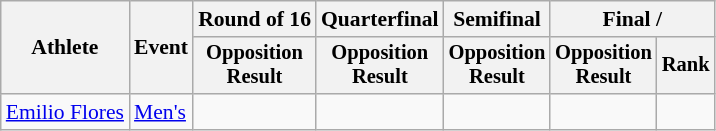<table class=wikitable style=font-size:90%;text-align:center>
<tr>
<th rowspan=2>Athlete</th>
<th rowspan=2>Event</th>
<th>Round of 16</th>
<th>Quarterfinal</th>
<th>Semifinal</th>
<th colspan=2>Final / </th>
</tr>
<tr style=font-size:95%>
<th>Opposition<br>Result</th>
<th>Opposition<br>Result</th>
<th>Opposition<br>Result</th>
<th>Opposition<br>Result</th>
<th>Rank</th>
</tr>
<tr>
<td align=left><a href='#'>Emilio Flores</a></td>
<td align=left><a href='#'>Men's</a></td>
<td></td>
<td></td>
<td></td>
<td></td>
<td></td>
</tr>
</table>
